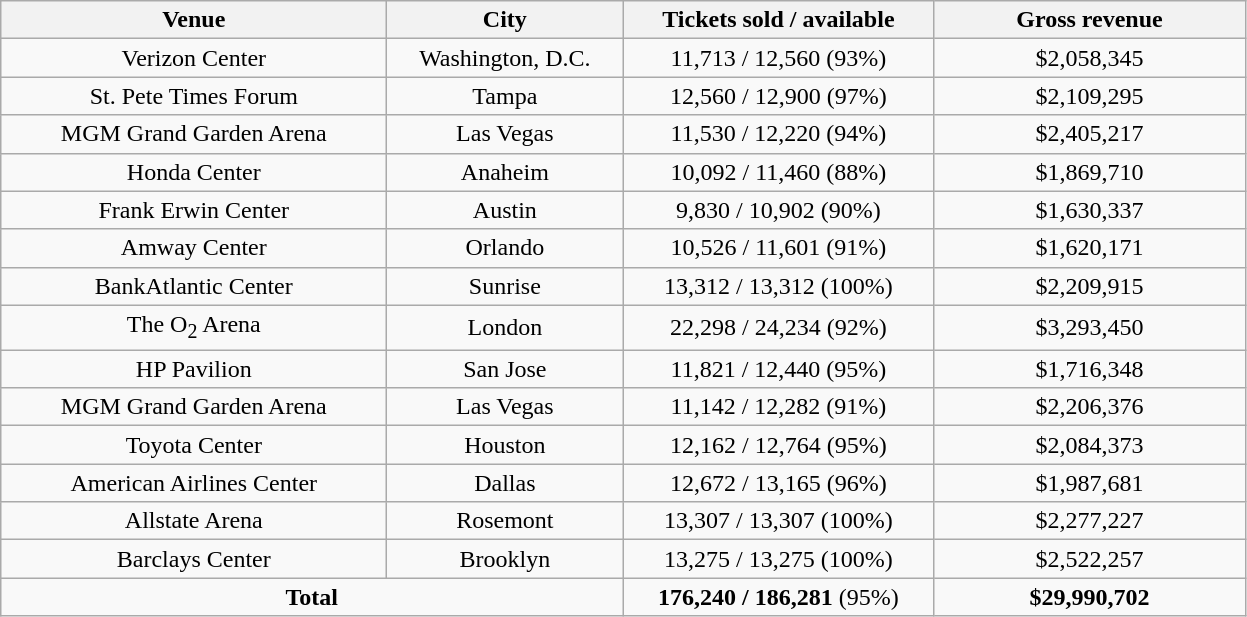<table class="wikitable" style="text-align:center">
<tr>
<th style="width:250px;">Venue</th>
<th style="width:150px;">City</th>
<th style="width:200px;">Tickets sold / available</th>
<th style="width:200px;">Gross revenue</th>
</tr>
<tr>
<td>Verizon Center</td>
<td>Washington, D.C.</td>
<td>11,713 / 12,560 (93%)</td>
<td>$2,058,345</td>
</tr>
<tr>
<td>St. Pete Times Forum</td>
<td>Tampa</td>
<td>12,560 / 12,900 (97%)</td>
<td>$2,109,295</td>
</tr>
<tr>
<td>MGM Grand Garden Arena</td>
<td>Las Vegas</td>
<td>11,530 / 12,220 (94%)</td>
<td>$2,405,217</td>
</tr>
<tr>
<td>Honda Center</td>
<td>Anaheim</td>
<td>10,092 / 11,460 (88%)</td>
<td>$1,869,710</td>
</tr>
<tr>
<td>Frank Erwin Center</td>
<td>Austin</td>
<td>9,830 / 10,902 (90%)</td>
<td>$1,630,337</td>
</tr>
<tr>
<td>Amway Center</td>
<td>Orlando</td>
<td>10,526 / 11,601 (91%)</td>
<td>$1,620,171</td>
</tr>
<tr>
<td>BankAtlantic Center</td>
<td>Sunrise</td>
<td>13,312 / 13,312 (100%)</td>
<td>$2,209,915</td>
</tr>
<tr>
<td>The O<sub>2</sub> Arena</td>
<td>London</td>
<td>22,298 / 24,234 (92%)</td>
<td>$3,293,450</td>
</tr>
<tr>
<td>HP Pavilion</td>
<td>San Jose</td>
<td>11,821 / 12,440  (95%)</td>
<td>$1,716,348</td>
</tr>
<tr>
<td>MGM Grand Garden Arena</td>
<td>Las Vegas</td>
<td>11,142 / 12,282  (91%)</td>
<td>$2,206,376</td>
</tr>
<tr>
<td>Toyota Center</td>
<td>Houston</td>
<td>12,162 / 12,764 (95%)</td>
<td>$2,084,373</td>
</tr>
<tr>
<td>American Airlines Center</td>
<td>Dallas</td>
<td>12,672 / 13,165 (96%)</td>
<td>$1,987,681</td>
</tr>
<tr>
<td>Allstate Arena</td>
<td>Rosemont</td>
<td>13,307 / 13,307 (100%)</td>
<td>$2,277,227</td>
</tr>
<tr>
<td>Barclays Center</td>
<td>Brooklyn</td>
<td>13,275 / 13,275 (100%)</td>
<td>$2,522,257</td>
</tr>
<tr>
<td colspan="2"><strong>Total</strong></td>
<td><strong>176,240 / 186,281</strong> (95%)</td>
<td><strong>$29,990,702</strong></td>
</tr>
</table>
